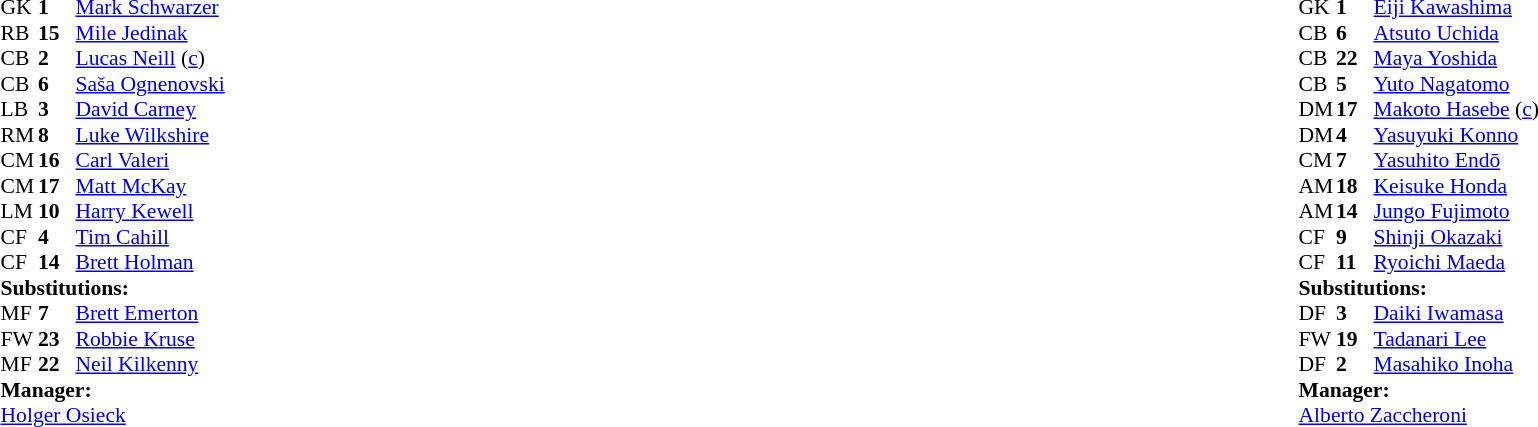<table width="100%">
<tr>
<td valign="top" width="50%"><br><table style="font-size: 90%" cellspacing="0" cellpadding="0">
<tr>
<th width=25></th>
<th width=25></th>
</tr>
<tr>
<td>GK</td>
<td><strong>1</strong></td>
<td><a href='#'>Mark Schwarzer</a></td>
</tr>
<tr>
<td>RB</td>
<td><strong>15</strong></td>
<td><a href='#'>Mile Jedinak</a></td>
</tr>
<tr>
<td>CB</td>
<td><strong>2</strong></td>
<td><a href='#'>Lucas Neill</a> (<a href='#'>c</a>)</td>
</tr>
<tr>
<td>CB</td>
<td><strong>6</strong></td>
<td><a href='#'>Saša Ognenovski</a></td>
</tr>
<tr>
<td>LB</td>
<td><strong>3</strong></td>
<td><a href='#'>David Carney</a></td>
</tr>
<tr>
<td>RM</td>
<td><strong>8</strong></td>
<td><a href='#'>Luke Wilkshire</a></td>
</tr>
<tr>
<td>CM</td>
<td><strong>16</strong></td>
<td><a href='#'>Carl Valeri</a></td>
<td></td>
</tr>
<tr>
<td>CM</td>
<td><strong>17</strong></td>
<td><a href='#'>Matt McKay</a></td>
<td></td>
</tr>
<tr>
<td>LM</td>
<td><strong>10</strong></td>
<td><a href='#'>Harry Kewell</a></td>
<td></td>
<td></td>
</tr>
<tr>
<td>CF</td>
<td><strong>4</strong></td>
<td><a href='#'>Tim Cahill</a></td>
<td></td>
<td></td>
</tr>
<tr>
<td>CF</td>
<td><strong>14</strong></td>
<td><a href='#'>Brett Holman</a></td>
<td></td>
<td></td>
</tr>
<tr>
<td colspan=3><strong>Substitutions:</strong></td>
</tr>
<tr>
<td>MF</td>
<td><strong>7</strong></td>
<td><a href='#'>Brett Emerton</a></td>
<td></td>
<td></td>
</tr>
<tr>
<td>FW</td>
<td><strong>23</strong></td>
<td><a href='#'>Robbie Kruse</a></td>
<td></td>
<td></td>
</tr>
<tr>
<td>MF</td>
<td><strong>22</strong></td>
<td><a href='#'>Neil Kilkenny</a></td>
<td></td>
<td></td>
</tr>
<tr>
<td colspan=3><strong>Manager:</strong></td>
</tr>
<tr>
<td colspan=3> <a href='#'>Holger Osieck</a></td>
</tr>
</table>
</td>
<td valign="top"></td>
<td valign="top" width="50%"><br><table style="font-size: 90%" cellspacing="0" cellpadding="0" align="center">
<tr>
<th width=25></th>
<th width=25></th>
</tr>
<tr>
<td>GK</td>
<td><strong>1</strong></td>
<td><a href='#'>Eiji Kawashima</a></td>
</tr>
<tr>
<td>CB</td>
<td><strong>6</strong></td>
<td><a href='#'>Atsuto Uchida</a></td>
<td></td>
<td></td>
</tr>
<tr>
<td>CB</td>
<td><strong>22</strong></td>
<td><a href='#'>Maya Yoshida</a></td>
</tr>
<tr>
<td>CB</td>
<td><strong>5</strong></td>
<td><a href='#'>Yuto Nagatomo</a></td>
</tr>
<tr>
<td>DM</td>
<td><strong>17</strong></td>
<td><a href='#'>Makoto Hasebe</a> (<a href='#'>c</a>)</td>
</tr>
<tr>
<td>DM</td>
<td><strong>4</strong></td>
<td><a href='#'>Yasuyuki Konno</a></td>
</tr>
<tr>
<td>CM</td>
<td><strong>7</strong></td>
<td><a href='#'>Yasuhito Endō</a></td>
</tr>
<tr>
<td>AM</td>
<td><strong>18</strong></td>
<td><a href='#'>Keisuke Honda</a></td>
</tr>
<tr>
<td>AM</td>
<td><strong>14</strong></td>
<td><a href='#'>Jungo Fujimoto</a></td>
<td></td>
<td></td>
</tr>
<tr>
<td>CF</td>
<td><strong>9</strong></td>
<td><a href='#'>Shinji Okazaki</a></td>
</tr>
<tr>
<td>CF</td>
<td><strong>11</strong></td>
<td><a href='#'>Ryoichi Maeda</a></td>
<td></td>
<td></td>
</tr>
<tr>
<td colspan=3><strong>Substitutions:</strong></td>
</tr>
<tr>
<td>DF</td>
<td><strong>3</strong></td>
<td><a href='#'>Daiki Iwamasa</a></td>
<td></td>
<td></td>
</tr>
<tr>
<td>FW</td>
<td><strong>19</strong></td>
<td><a href='#'>Tadanari Lee</a></td>
<td></td>
<td></td>
</tr>
<tr>
<td>DF</td>
<td><strong>2</strong></td>
<td><a href='#'>Masahiko Inoha</a></td>
<td></td>
<td></td>
</tr>
<tr>
<td colspan=3><strong>Manager:</strong></td>
</tr>
<tr>
<td colspan=3> <a href='#'>Alberto Zaccheroni</a></td>
</tr>
</table>
</td>
</tr>
</table>
